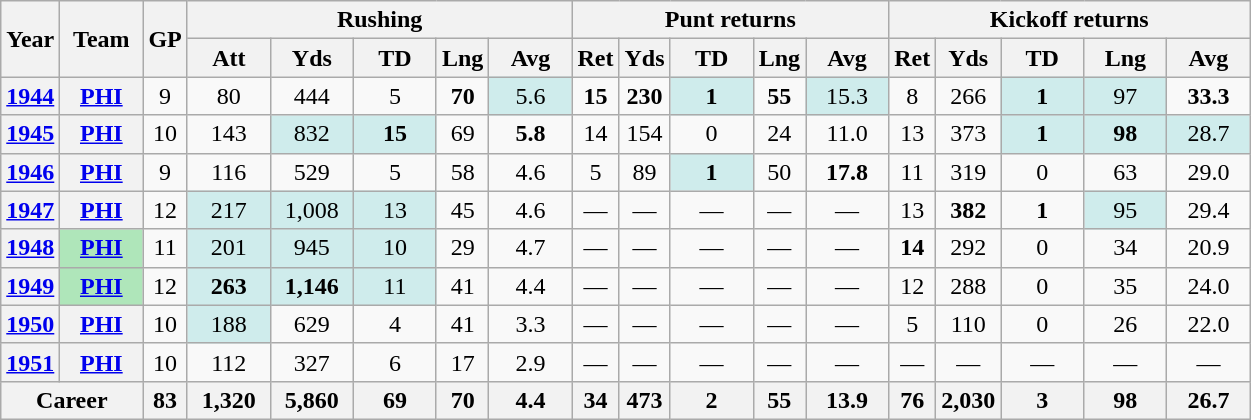<table class="wikitable" style="text-align:center;">
<tr>
<th rowspan=2>Year</th>
<th rowspan=2>Team</th>
<th rowspan=2>GP</th>
<th colspan=5>Rushing</th>
<th colspan=5>Punt returns</th>
<th colspan=5>Kickoff returns</th>
</tr>
<tr>
<th>Att</th>
<th>Yds</th>
<th>TD</th>
<th>Lng</th>
<th>Avg</th>
<th>Ret</th>
<th>Yds</th>
<th>TD</th>
<th>Lng</th>
<th>Avg</th>
<th>Ret</th>
<th>Yds</th>
<th>TD</th>
<th>Lng</th>
<th>Avg</th>
</tr>
<tr>
<th><a href='#'>1944</a></th>
<th><a href='#'>PHI</a></th>
<td>9</td>
<td>80</td>
<td>444</td>
<td>5</td>
<td><strong>70</strong></td>
<td style="background:#cfecec; width:3em;">5.6</td>
<td><strong>15</strong></td>
<td><strong>230</strong></td>
<td style="background:#cfecec; width:3em;"><strong>1</strong></td>
<td><strong>55</strong></td>
<td style="background:#cfecec; width:3em;">15.3</td>
<td>8</td>
<td>266</td>
<td style="background:#cfecec; width:3em;"><strong>1</strong></td>
<td style="background:#cfecec; width:3em;">97</td>
<td><strong>33.3</strong></td>
</tr>
<tr>
<th><a href='#'>1945</a></th>
<th><a href='#'>PHI</a></th>
<td>10</td>
<td>143</td>
<td style="background:#cfecec; width:3em;">832</td>
<td style="background:#cfecec; width:3em;"><strong>15</strong></td>
<td>69</td>
<td><strong>5.8</strong></td>
<td>14</td>
<td>154</td>
<td>0</td>
<td>24</td>
<td>11.0</td>
<td>13</td>
<td>373</td>
<td style="background:#cfecec; width:3em;"><strong>1</strong></td>
<td style="background:#cfecec; width:3em;"><strong>98</strong></td>
<td style="background:#cfecec; width:3em;">28.7</td>
</tr>
<tr>
<th><a href='#'>1946</a></th>
<th><a href='#'>PHI</a></th>
<td>9</td>
<td>116</td>
<td>529</td>
<td>5</td>
<td>58</td>
<td>4.6</td>
<td>5</td>
<td>89</td>
<td style="background:#cfecec; width:3em;"><strong>1</strong></td>
<td>50</td>
<td><strong>17.8</strong></td>
<td>11</td>
<td>319</td>
<td>0</td>
<td>63</td>
<td>29.0</td>
</tr>
<tr>
<th><a href='#'>1947</a></th>
<th><a href='#'>PHI</a></th>
<td>12</td>
<td style="background:#cfecec; width:3em;">217</td>
<td style="background:#cfecec; width:3em;">1,008</td>
<td style="background:#cfecec; width:3em;">13</td>
<td>45</td>
<td>4.6</td>
<td>—</td>
<td>—</td>
<td>—</td>
<td>—</td>
<td>—</td>
<td>13</td>
<td><strong>382</strong></td>
<td><strong>1</strong></td>
<td style="background:#cfecec; width:3em;">95</td>
<td>29.4</td>
</tr>
<tr>
<th><a href='#'>1948</a></th>
<th style="background:#afe6ba; width:3em;"><a href='#'>PHI</a></th>
<td>11</td>
<td style="background:#cfecec; width:3em;">201</td>
<td style="background:#cfecec; width:3em;">945</td>
<td style="background:#cfecec; width:3em;">10</td>
<td>29</td>
<td>4.7</td>
<td>—</td>
<td>—</td>
<td>—</td>
<td>—</td>
<td>—</td>
<td><strong>14</strong></td>
<td>292</td>
<td>0</td>
<td>34</td>
<td>20.9</td>
</tr>
<tr>
<th><a href='#'>1949</a></th>
<th style="background:#afe6ba; width:3em;"><a href='#'>PHI</a></th>
<td>12</td>
<td style="background:#cfecec; width:3em;"><strong>263</strong></td>
<td style="background:#cfecec; width:3em;"><strong>1,146</strong></td>
<td style="background:#cfecec; width:3em;">11</td>
<td>41</td>
<td>4.4</td>
<td>—</td>
<td>—</td>
<td>—</td>
<td>—</td>
<td>—</td>
<td>12</td>
<td>288</td>
<td>0</td>
<td>35</td>
<td>24.0</td>
</tr>
<tr>
<th><a href='#'>1950</a></th>
<th><a href='#'>PHI</a></th>
<td>10</td>
<td style="background:#cfecec; width:3em;">188</td>
<td>629</td>
<td>4</td>
<td>41</td>
<td>3.3</td>
<td>—</td>
<td>—</td>
<td>—</td>
<td>—</td>
<td>—</td>
<td>5</td>
<td>110</td>
<td>0</td>
<td>26</td>
<td>22.0</td>
</tr>
<tr>
<th><a href='#'>1951</a></th>
<th><a href='#'>PHI</a></th>
<td>10</td>
<td>112</td>
<td>327</td>
<td>6</td>
<td>17</td>
<td>2.9</td>
<td>—</td>
<td>—</td>
<td>—</td>
<td>—</td>
<td>—</td>
<td>—</td>
<td>—</td>
<td>—</td>
<td>—</td>
<td>—</td>
</tr>
<tr>
<th colspan="2">Career</th>
<th>83</th>
<th>1,320</th>
<th>5,860</th>
<th>69</th>
<th>70</th>
<th>4.4</th>
<th>34</th>
<th>473</th>
<th>2</th>
<th>55</th>
<th>13.9</th>
<th>76</th>
<th>2,030</th>
<th>3</th>
<th>98</th>
<th>26.7</th>
</tr>
</table>
